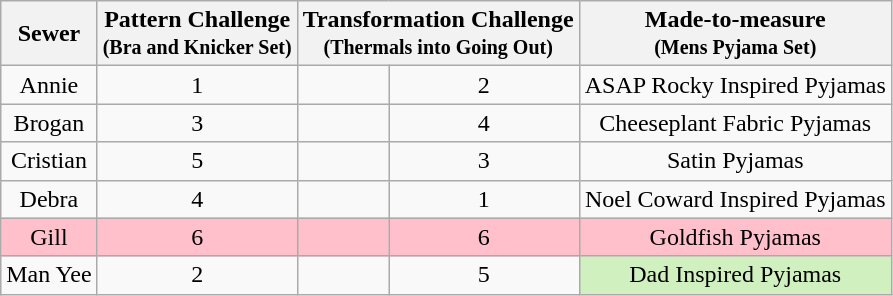<table class="wikitable" style="text-align:center;">
<tr>
<th>Sewer</th>
<th>Pattern Challenge<br><small>(Bra and Knicker Set)</small></th>
<th colspan="2">Transformation Challenge<br><small>(Thermals into Going Out)</small></th>
<th>Made-to-measure<br><small>(Mens Pyjama Set)</small></th>
</tr>
<tr>
<td>Annie</td>
<td>1</td>
<td></td>
<td>2</td>
<td>ASAP Rocky Inspired Pyjamas</td>
</tr>
<tr>
<td>Brogan</td>
<td>3</td>
<td></td>
<td>4</td>
<td>Cheeseplant Fabric Pyjamas</td>
</tr>
<tr>
<td>Cristian</td>
<td>5</td>
<td></td>
<td>3</td>
<td>Satin Pyjamas</td>
</tr>
<tr>
<td>Debra</td>
<td>4</td>
<td></td>
<td>1</td>
<td>Noel Coward Inspired Pyjamas</td>
</tr>
<tr style="background:pink">
<td>Gill</td>
<td>6</td>
<td></td>
<td>6</td>
<td>Goldfish Pyjamas</td>
</tr>
<tr>
<td>Man Yee</td>
<td>2</td>
<td></td>
<td>5</td>
<td style="background:#d0f0c0">Dad Inspired Pyjamas</td>
</tr>
</table>
